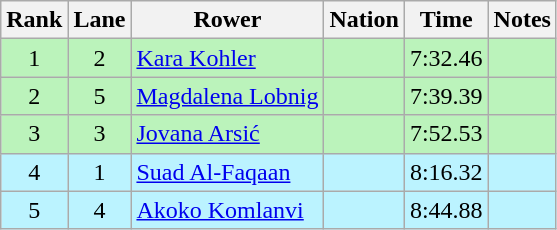<table class="wikitable sortable" style="text-align:center">
<tr>
<th>Rank</th>
<th>Lane</th>
<th>Rower</th>
<th>Nation</th>
<th>Time</th>
<th>Notes</th>
</tr>
<tr bgcolor=bbf3bb>
<td>1</td>
<td>2</td>
<td align=left><a href='#'>Kara Kohler</a></td>
<td align=left></td>
<td>7:32.46</td>
<td></td>
</tr>
<tr bgcolor=bbf3bb>
<td>2</td>
<td>5</td>
<td align=left><a href='#'>Magdalena Lobnig</a></td>
<td align=left></td>
<td>7:39.39</td>
<td></td>
</tr>
<tr bgcolor=bbf3bb>
<td>3</td>
<td>3</td>
<td align=left><a href='#'>Jovana Arsić</a></td>
<td align=left></td>
<td>7:52.53</td>
<td></td>
</tr>
<tr bgcolor=bbf3ff>
<td>4</td>
<td>1</td>
<td align=left><a href='#'>Suad Al-Faqaan</a></td>
<td align=left></td>
<td>8:16.32</td>
<td></td>
</tr>
<tr bgcolor=bbf3ff>
<td>5</td>
<td>4</td>
<td align=left><a href='#'>Akoko Komlanvi</a></td>
<td align=left></td>
<td>8:44.88</td>
<td></td>
</tr>
</table>
